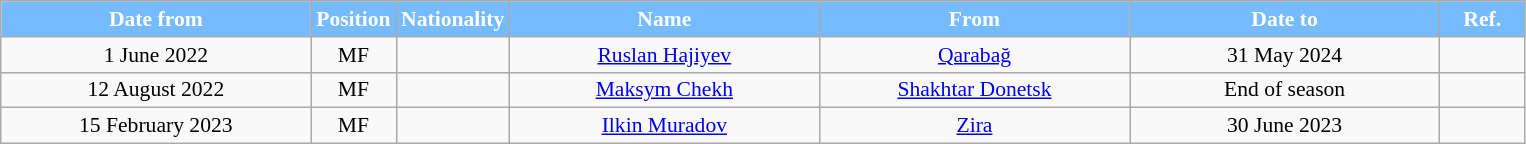<table class="wikitable" style="text-align:center; font-size:90%; ">
<tr>
<th style="background:#77BBFF; color:#FFFFFF; width:200px;">Date from</th>
<th style="background:#77BBFF; color:#FFFFFF; width:50px;">Position</th>
<th style="background:#77BBFF; color:#FFFFFF; width:50px;">Nationality</th>
<th style="background:#77BBFF; color:#FFFFFF; width:200px;">Name</th>
<th style="background:#77BBFF; color:#FFFFFF; width:200px;">From</th>
<th style="background:#77BBFF; color:#FFFFFF; width:200px;">Date to</th>
<th style="background:#77BBFF; color:#FFFFFF; width:50px;">Ref.</th>
</tr>
<tr>
<td>1 June 2022</td>
<td>MF</td>
<td></td>
<td><a href='#'>Ruslan Hajiyev</a></td>
<td><a href='#'>Qarabağ</a></td>
<td>31 May 2024</td>
<td></td>
</tr>
<tr>
<td>12 August 2022</td>
<td>MF</td>
<td></td>
<td><a href='#'>Maksym Chekh</a></td>
<td><a href='#'>Shakhtar Donetsk</a></td>
<td>End of season</td>
<td></td>
</tr>
<tr>
<td>15 February 2023</td>
<td>MF</td>
<td></td>
<td><a href='#'>Ilkin Muradov</a></td>
<td><a href='#'>Zira</a></td>
<td>30 June 2023</td>
<td></td>
</tr>
</table>
